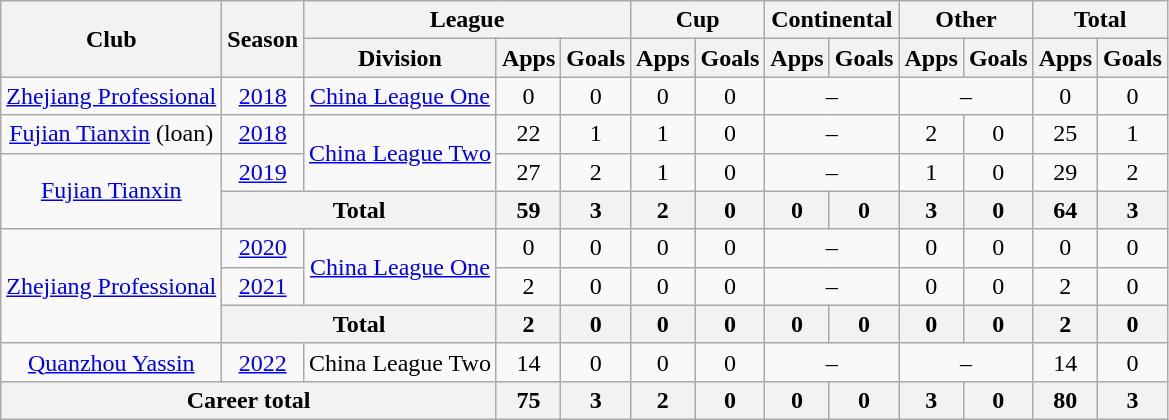<table class="wikitable" style="text-align: center">
<tr>
<th rowspan="2">Club</th>
<th rowspan="2">Season</th>
<th colspan="3">League</th>
<th colspan="2">Cup</th>
<th colspan="2">Continental</th>
<th colspan="2">Other</th>
<th colspan="2">Total</th>
</tr>
<tr>
<th>Division</th>
<th>Apps</th>
<th>Goals</th>
<th>Apps</th>
<th>Goals</th>
<th>Apps</th>
<th>Goals</th>
<th>Apps</th>
<th>Goals</th>
<th>Apps</th>
<th>Goals</th>
</tr>
<tr>
<td><a href='#'>Zhejiang Professional</a></td>
<td><a href='#'>2018</a></td>
<td><a href='#'>China League One</a></td>
<td>0</td>
<td>0</td>
<td>0</td>
<td>0</td>
<td colspan="2">–</td>
<td colspan="2">–</td>
<td>0</td>
<td>0</td>
</tr>
<tr>
<td><a href='#'>Fujian Tianxin</a> (loan)</td>
<td><a href='#'>2018</a></td>
<td rowspan="2"><a href='#'>China League Two</a></td>
<td>22</td>
<td>1</td>
<td>1</td>
<td>0</td>
<td colspan="2">–</td>
<td>2</td>
<td>0</td>
<td>25</td>
<td>1</td>
</tr>
<tr>
<td rowspan="2"><a href='#'>Fujian Tianxin</a></td>
<td><a href='#'>2019</a></td>
<td>27</td>
<td>2</td>
<td>1</td>
<td>0</td>
<td colspan="2">–</td>
<td>1</td>
<td>0</td>
<td>29</td>
<td>2</td>
</tr>
<tr>
<th colspan=2>Total</th>
<th>59</th>
<th>3</th>
<th>2</th>
<th>0</th>
<th>0</th>
<th>0</th>
<th>3</th>
<th>0</th>
<th>64</th>
<th>3</th>
</tr>
<tr>
<td rowspan="3"><a href='#'>Zhejiang Professional</a></td>
<td><a href='#'>2020</a></td>
<td rowspan="2"><a href='#'>China League One</a></td>
<td>0</td>
<td>0</td>
<td>0</td>
<td>0</td>
<td colspan="2">–</td>
<td>0</td>
<td>0</td>
<td>0</td>
<td>0</td>
</tr>
<tr>
<td><a href='#'>2021</a></td>
<td>2</td>
<td>0</td>
<td>0</td>
<td>0</td>
<td colspan="2">–</td>
<td>0</td>
<td>0</td>
<td>2</td>
<td>0</td>
</tr>
<tr>
<th colspan=2>Total</th>
<th>2</th>
<th>0</th>
<th>0</th>
<th>0</th>
<th>0</th>
<th>0</th>
<th>0</th>
<th>0</th>
<th>2</th>
<th>0</th>
</tr>
<tr>
<td><a href='#'>Quanzhou Yassin</a></td>
<td><a href='#'>2022</a></td>
<td>China League Two</td>
<td>14</td>
<td>0</td>
<td>0</td>
<td>0</td>
<td colspan="2">–</td>
<td colspan="2">–</td>
<td>14</td>
<td>0</td>
</tr>
<tr>
<th colspan=3>Career total</th>
<th>75</th>
<th>3</th>
<th>2</th>
<th>0</th>
<th>0</th>
<th>0</th>
<th>3</th>
<th>0</th>
<th>80</th>
<th>3</th>
</tr>
</table>
